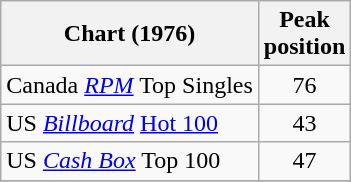<table class="wikitable sortable">
<tr>
<th>Chart (1976)</th>
<th>Peak<br>position</th>
</tr>
<tr>
<td>Canada <em><a href='#'>RPM</a></em> Top Singles</td>
<td style="text-align:center;">76</td>
</tr>
<tr>
<td>US <em><a href='#'>Billboard</a></em> <a href='#'>Hot 100</a></td>
<td style="text-align:center;">43</td>
</tr>
<tr>
<td>US <a href='#'><em>Cash Box</em></a> Top 100</td>
<td align="center">47</td>
</tr>
<tr>
</tr>
</table>
